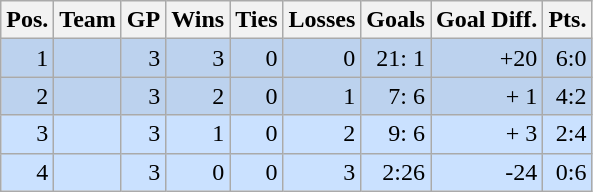<table class="wikitable">
<tr>
<th>Pos.</th>
<th>Team</th>
<th>GP</th>
<th>Wins</th>
<th>Ties</th>
<th>Losses</th>
<th>Goals</th>
<th>Goal Diff.</th>
<th>Pts.</th>
</tr>
<tr bgcolor="#BCD2EE" align="right">
<td>1</td>
<td align="left"></td>
<td>3</td>
<td>3</td>
<td>0</td>
<td>0</td>
<td>21: 1</td>
<td>+20</td>
<td>6:0</td>
</tr>
<tr bgcolor="#BCD2EE" align="right">
<td>2</td>
<td align="left"></td>
<td>3</td>
<td>2</td>
<td>0</td>
<td>1</td>
<td>7: 6</td>
<td>+ 1</td>
<td>4:2</td>
</tr>
<tr bgcolor="#CAE1FF" align="right">
<td>3</td>
<td align="left"></td>
<td>3</td>
<td>1</td>
<td>0</td>
<td>2</td>
<td>9: 6</td>
<td>+ 3</td>
<td>2:4</td>
</tr>
<tr bgcolor="#CAE1FF" align="right">
<td>4</td>
<td align="left"></td>
<td>3</td>
<td>0</td>
<td>0</td>
<td>3</td>
<td>2:26</td>
<td>-24</td>
<td>0:6</td>
</tr>
</table>
